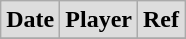<table class="wikitable">
<tr style="background:#ddd;">
<td><strong>Date</strong></td>
<td><strong>Player</strong></td>
<td><strong>Ref</strong></td>
</tr>
<tr>
</tr>
</table>
